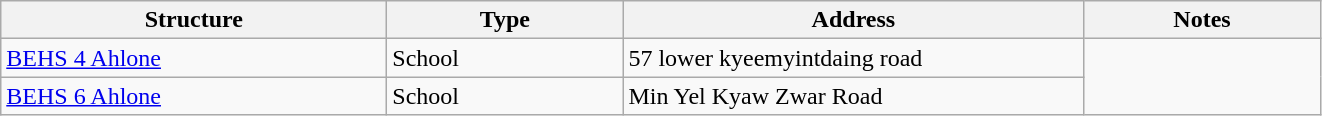<table class="wikitable" border="1">
<tr>
<th width="250">Structure</th>
<th width="150">Type</th>
<th width="300">Address</th>
<th width="150">Notes</th>
</tr>
<tr>
<td><a href='#'>BEHS 4 Ahlone</a></td>
<td>School</td>
<td>57 lower kyeemyintdaing road</td>
</tr>
<tr>
<td><a href='#'>BEHS 6 Ahlone</a></td>
<td>School</td>
<td>Min Yel Kyaw Zwar Road</td>
</tr>
</table>
